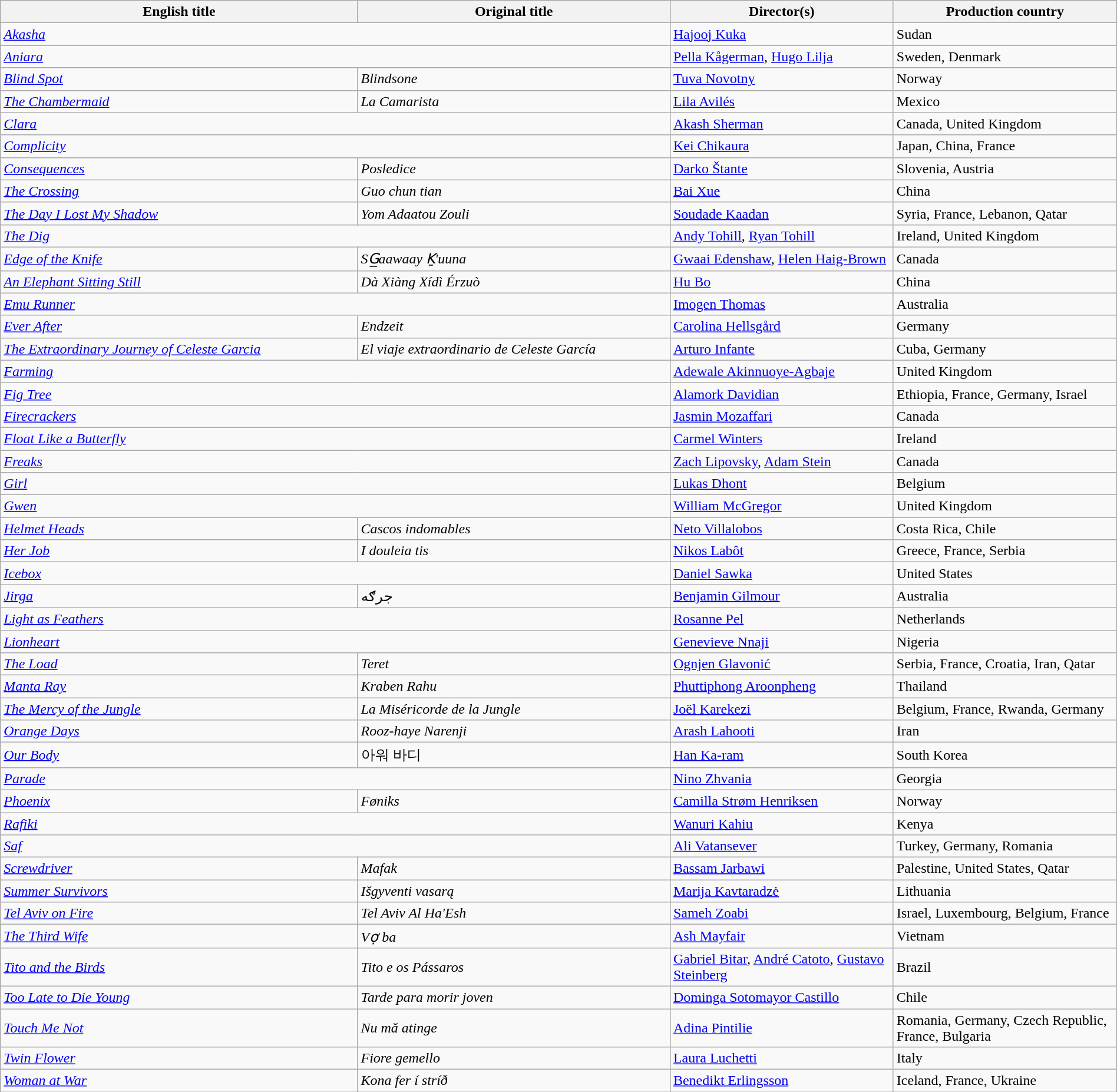<table class="wikitable" width=100%>
<tr>
<th scope="col" width="32%">English title</th>
<th scope="col" width="28%">Original title</th>
<th scope="col" width="20%">Director(s)</th>
<th scope="col" width="20%">Production country</th>
</tr>
<tr>
<td colspan=2><em><a href='#'>Akasha</a></em></td>
<td><a href='#'>Hajooj Kuka</a></td>
<td>Sudan</td>
</tr>
<tr>
<td colspan=2><em><a href='#'>Aniara</a></em></td>
<td><a href='#'>Pella Kågerman</a>, <a href='#'>Hugo Lilja</a></td>
<td>Sweden, Denmark</td>
</tr>
<tr>
<td><em><a href='#'>Blind Spot</a></em></td>
<td><em>Blindsone</em></td>
<td><a href='#'>Tuva Novotny</a></td>
<td>Norway</td>
</tr>
<tr>
<td><em><a href='#'>The Chambermaid</a></em></td>
<td><em>La Camarista</em></td>
<td><a href='#'>Lila Avilés</a></td>
<td>Mexico</td>
</tr>
<tr>
<td colspan=2><em><a href='#'>Clara</a></em></td>
<td><a href='#'>Akash Sherman</a></td>
<td>Canada, United Kingdom</td>
</tr>
<tr>
<td colspan=2><em><a href='#'>Complicity</a></em></td>
<td><a href='#'>Kei Chikaura</a></td>
<td>Japan, China, France</td>
</tr>
<tr>
<td><em><a href='#'>Consequences</a></em></td>
<td><em>Posledice</em></td>
<td><a href='#'>Darko Štante</a></td>
<td>Slovenia, Austria</td>
</tr>
<tr>
<td><em><a href='#'>The Crossing</a></em></td>
<td><em>Guo chun tian</em></td>
<td><a href='#'>Bai Xue</a></td>
<td>China</td>
</tr>
<tr>
<td><em><a href='#'>The Day I Lost My Shadow</a></em></td>
<td><em>Yom Adaatou Zouli</em></td>
<td><a href='#'>Soudade Kaadan</a></td>
<td>Syria, France, Lebanon, Qatar</td>
</tr>
<tr>
<td colspan=2><em><a href='#'>The Dig</a></em></td>
<td><a href='#'>Andy Tohill</a>, <a href='#'>Ryan Tohill</a></td>
<td>Ireland, United Kingdom</td>
</tr>
<tr>
<td><em><a href='#'>Edge of the Knife</a></em></td>
<td><em>SG̲aawaay Ḵ'uuna</em></td>
<td><a href='#'>Gwaai Edenshaw</a>, <a href='#'>Helen Haig-Brown</a></td>
<td>Canada</td>
</tr>
<tr>
<td><em><a href='#'>An Elephant Sitting Still</a></em></td>
<td><em>Dà Xiàng Xídì Érzuò</em></td>
<td><a href='#'>Hu Bo</a></td>
<td>China</td>
</tr>
<tr>
<td colspan=2><em><a href='#'>Emu Runner</a></em></td>
<td><a href='#'>Imogen Thomas</a></td>
<td>Australia</td>
</tr>
<tr>
<td><em><a href='#'>Ever After</a></em></td>
<td><em>Endzeit</em></td>
<td><a href='#'>Carolina Hellsgård</a></td>
<td>Germany</td>
</tr>
<tr>
<td><em><a href='#'>The Extraordinary Journey of Celeste Garcia</a></em></td>
<td><em>El viaje extraordinario de Celeste García</em></td>
<td><a href='#'>Arturo Infante</a></td>
<td>Cuba, Germany</td>
</tr>
<tr>
<td colspan=2><em><a href='#'>Farming</a></em></td>
<td><a href='#'>Adewale Akinnuoye-Agbaje</a></td>
<td>United Kingdom</td>
</tr>
<tr>
<td colspan=2><em><a href='#'>Fig Tree</a></em></td>
<td><a href='#'>Alamork Davidian</a></td>
<td>Ethiopia, France, Germany, Israel</td>
</tr>
<tr>
<td colspan=2><em><a href='#'>Firecrackers</a></em></td>
<td><a href='#'>Jasmin Mozaffari</a></td>
<td>Canada</td>
</tr>
<tr>
<td colspan=2><em><a href='#'>Float Like a Butterfly</a></em></td>
<td><a href='#'>Carmel Winters</a></td>
<td>Ireland</td>
</tr>
<tr>
<td colspan=2><em><a href='#'>Freaks</a></em></td>
<td><a href='#'>Zach Lipovsky</a>, <a href='#'>Adam Stein</a></td>
<td>Canada</td>
</tr>
<tr>
<td colspan=2><em><a href='#'>Girl</a></em></td>
<td><a href='#'>Lukas Dhont</a></td>
<td>Belgium</td>
</tr>
<tr>
<td colspan=2><em><a href='#'>Gwen</a></em></td>
<td><a href='#'>William McGregor</a></td>
<td>United Kingdom</td>
</tr>
<tr>
<td><em><a href='#'>Helmet Heads</a></em></td>
<td><em>Cascos indomables</em></td>
<td><a href='#'>Neto Villalobos</a></td>
<td>Costa Rica, Chile</td>
</tr>
<tr>
<td><em><a href='#'>Her Job</a></em></td>
<td><em>I douleia tis</em></td>
<td><a href='#'>Nikos Labôt</a></td>
<td>Greece, France, Serbia</td>
</tr>
<tr>
<td colspan=2><em><a href='#'>Icebox</a></em></td>
<td><a href='#'>Daniel Sawka</a></td>
<td>United States</td>
</tr>
<tr>
<td><em><a href='#'>Jirga</a></em></td>
<td>جرګه</td>
<td><a href='#'>Benjamin Gilmour</a></td>
<td>Australia</td>
</tr>
<tr>
<td colspan=2><em><a href='#'>Light as Feathers</a></em></td>
<td><a href='#'>Rosanne Pel</a></td>
<td>Netherlands</td>
</tr>
<tr>
<td colspan=2><em><a href='#'>Lionheart</a></em></td>
<td><a href='#'>Genevieve Nnaji</a></td>
<td>Nigeria</td>
</tr>
<tr>
<td><em><a href='#'>The Load</a></em></td>
<td><em>Teret</em></td>
<td><a href='#'>Ognjen Glavonić</a></td>
<td>Serbia, France, Croatia, Iran, Qatar</td>
</tr>
<tr>
<td><em><a href='#'>Manta Ray</a></em></td>
<td><em>Kraben Rahu</em></td>
<td><a href='#'>Phuttiphong Aroonpheng</a></td>
<td>Thailand</td>
</tr>
<tr>
<td><em><a href='#'>The Mercy of the Jungle</a></em></td>
<td><em>La Miséricorde de la Jungle</em></td>
<td><a href='#'>Joël Karekezi</a></td>
<td>Belgium, France, Rwanda, Germany</td>
</tr>
<tr>
<td><em><a href='#'>Orange Days</a></em></td>
<td><em>Rooz-haye Narenji</em></td>
<td><a href='#'>Arash Lahooti</a></td>
<td>Iran</td>
</tr>
<tr>
<td><em><a href='#'>Our Body</a></em></td>
<td>아워 바디</td>
<td><a href='#'>Han Ka-ram</a></td>
<td>South Korea</td>
</tr>
<tr>
<td colspan=2><em><a href='#'>Parade</a></em></td>
<td><a href='#'>Nino Zhvania</a></td>
<td>Georgia</td>
</tr>
<tr>
<td><em><a href='#'>Phoenix</a></em></td>
<td><em>Føniks</em></td>
<td><a href='#'>Camilla Strøm Henriksen</a></td>
<td>Norway</td>
</tr>
<tr>
<td colspan=2><em><a href='#'>Rafiki</a></em></td>
<td><a href='#'>Wanuri Kahiu</a></td>
<td>Kenya</td>
</tr>
<tr>
<td colspan=2><em><a href='#'>Saf</a></em></td>
<td><a href='#'>Ali Vatansever</a></td>
<td>Turkey, Germany, Romania</td>
</tr>
<tr>
<td><em><a href='#'>Screwdriver</a></em></td>
<td><em>Mafak</em></td>
<td><a href='#'>Bassam Jarbawi</a></td>
<td>Palestine, United States, Qatar</td>
</tr>
<tr>
<td><em><a href='#'>Summer Survivors</a></em></td>
<td><em>Išgyventi vasarą</em></td>
<td><a href='#'>Marija Kavtaradzė</a></td>
<td>Lithuania</td>
</tr>
<tr>
<td><em><a href='#'>Tel Aviv on Fire</a></em></td>
<td><em>Tel Aviv Al Ha'Esh</em></td>
<td><a href='#'>Sameh Zoabi</a></td>
<td>Israel, Luxembourg, Belgium, France</td>
</tr>
<tr>
<td><em><a href='#'>The Third Wife</a></em></td>
<td><em>Vợ ba</em></td>
<td><a href='#'>Ash Mayfair</a></td>
<td>Vietnam</td>
</tr>
<tr>
<td><em><a href='#'>Tito and the Birds</a></em></td>
<td><em>Tito e os Pássaros</em></td>
<td><a href='#'>Gabriel Bitar</a>, <a href='#'>André Catoto</a>, <a href='#'>Gustavo Steinberg</a></td>
<td>Brazil</td>
</tr>
<tr>
<td><em><a href='#'>Too Late to Die Young</a></em></td>
<td><em>Tarde para morir joven</em></td>
<td><a href='#'>Dominga Sotomayor Castillo</a></td>
<td>Chile</td>
</tr>
<tr>
<td><em><a href='#'>Touch Me Not</a></em></td>
<td><em>Nu mă atinge</em></td>
<td><a href='#'>Adina Pintilie</a></td>
<td>Romania, Germany, Czech Republic, France, Bulgaria</td>
</tr>
<tr>
<td><em><a href='#'>Twin Flower</a></em></td>
<td><em>Fiore gemello</em></td>
<td><a href='#'>Laura Luchetti</a></td>
<td>Italy</td>
</tr>
<tr>
<td><em><a href='#'>Woman at War</a></em></td>
<td><em>Kona fer í stríð</em></td>
<td><a href='#'>Benedikt Erlingsson</a></td>
<td>Iceland, France, Ukraine</td>
</tr>
</table>
